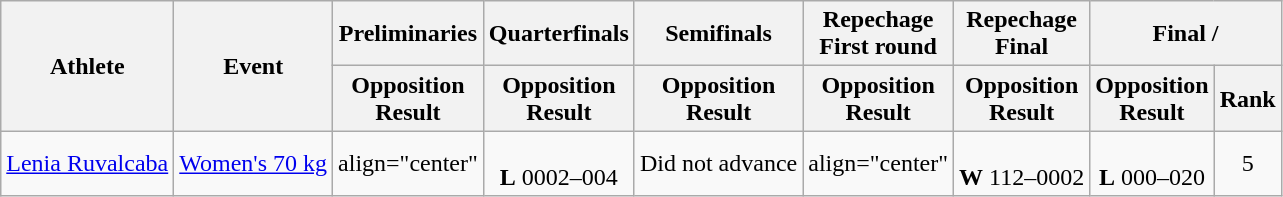<table class="wikitable">
<tr>
<th rowspan="2">Athlete</th>
<th rowspan="2">Event</th>
<th>Preliminaries</th>
<th>Quarterfinals</th>
<th>Semifinals</th>
<th>Repechage<br>First round</th>
<th>Repechage<br>Final</th>
<th colspan="2">Final / </th>
</tr>
<tr>
<th>Opposition<br>Result</th>
<th>Opposition<br>Result</th>
<th>Opposition<br>Result</th>
<th>Opposition<br>Result</th>
<th>Opposition<br>Result</th>
<th>Opposition<br>Result</th>
<th>Rank</th>
</tr>
<tr>
<td><a href='#'>Lenia Ruvalcaba</a></td>
<td><a href='#'>Women's 70 kg</a></td>
<td>align="center" </td>
<td align="center"><br><strong>L</strong> 0002–004</td>
<td align="center">Did not advance</td>
<td>align="center" </td>
<td align="center"><br><strong>W</strong> 112–0002</td>
<td align="center"><br><strong>L</strong> 000–020</td>
<td align="center">5</td>
</tr>
</table>
